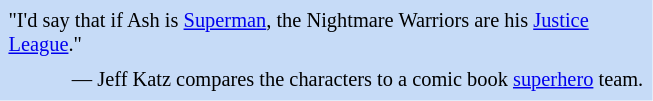<table class="toccolours" style="float: right; margin-left: 1em; margin-right: 2em; font-size: 85%; background:#c6dbf7; color:black; width:32em; max-width: 40%;" cellspacing="5">
<tr>
<td style="text-align: left;">"I'd say that if Ash is <a href='#'>Superman</a>, the Nightmare Warriors are his <a href='#'>Justice League</a>."</td>
</tr>
<tr>
<td style="text-align: right;"> — Jeff Katz compares the characters to a comic book <a href='#'>superhero</a> team.</td>
</tr>
</table>
